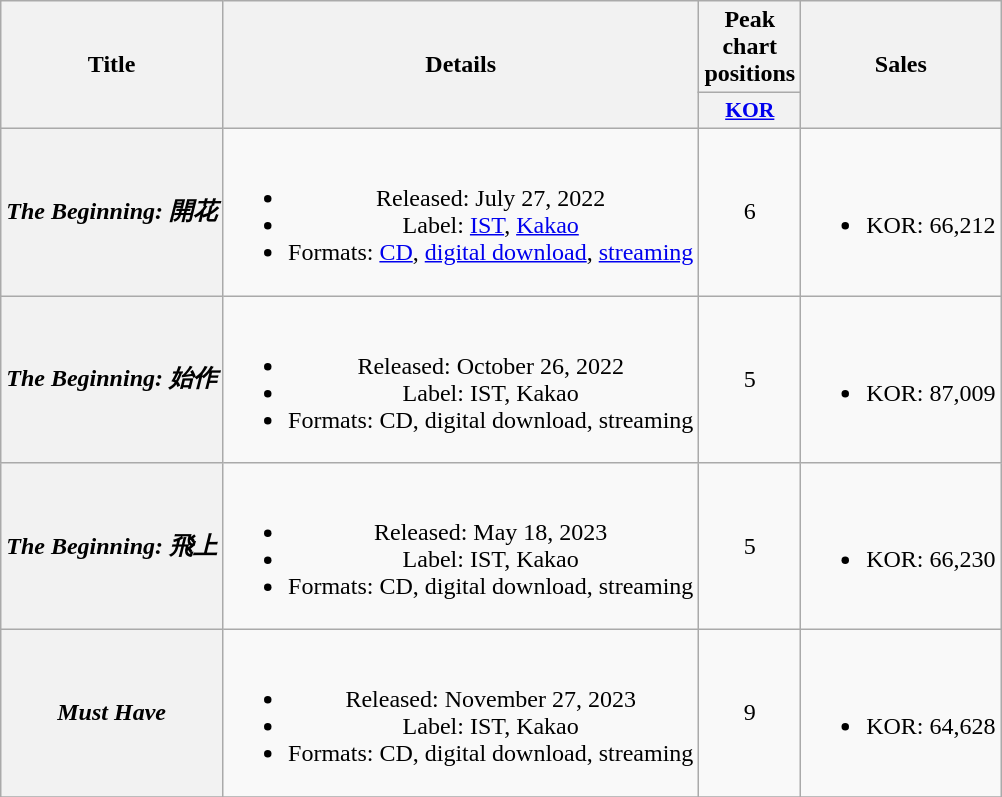<table class="wikitable plainrowheaders" style="text-align:center">
<tr>
<th scope="col" rowspan="2">Title</th>
<th scope="col" rowspan="2">Details</th>
<th scope="col">Peak chart<br>positions</th>
<th scope="col" rowspan="2">Sales</th>
</tr>
<tr>
<th scope="col" style="font-size:90%; width:2.5em"><a href='#'>KOR</a><br></th>
</tr>
<tr>
<th scope="row"><em>The Beginning: 開花</em></th>
<td><br><ul><li>Released: July 27, 2022</li><li>Label: <a href='#'>IST</a>, <a href='#'>Kakao</a></li><li>Formats: <a href='#'>CD</a>, <a href='#'>digital download</a>, <a href='#'>streaming</a></li></ul></td>
<td>6</td>
<td><br><ul><li>KOR: 66,212</li></ul></td>
</tr>
<tr>
<th scope="row"><em>The Beginning: 始作</em></th>
<td><br><ul><li>Released: October 26, 2022</li><li>Label: IST, Kakao</li><li>Formats: CD, digital download, streaming</li></ul></td>
<td>5</td>
<td><br><ul><li>KOR: 87,009</li></ul></td>
</tr>
<tr>
<th scope="row"><em>The Beginning: 飛上</em></th>
<td><br><ul><li>Released: May 18, 2023</li><li>Label: IST, Kakao</li><li>Formats: CD, digital download, streaming</li></ul></td>
<td>5</td>
<td><br><ul><li>KOR: 66,230</li></ul></td>
</tr>
<tr>
<th scope="row"><em>Must Have</em></th>
<td><br><ul><li>Released: November 27, 2023</li><li>Label: IST, Kakao</li><li>Formats: CD, digital download, streaming</li></ul></td>
<td>9</td>
<td><br><ul><li>KOR: 64,628</li></ul></td>
</tr>
<tr>
</tr>
</table>
